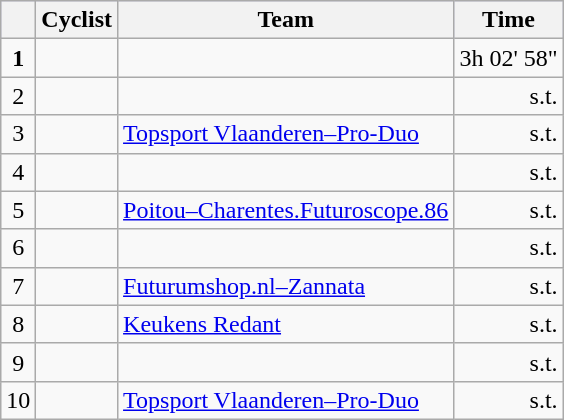<table class="wikitable">
<tr style="background:#ccccff;">
<th></th>
<th>Cyclist</th>
<th>Team</th>
<th>Time</th>
</tr>
<tr>
<td align=center><strong>1</strong></td>
<td></td>
<td></td>
<td align=right>3h 02' 58"</td>
</tr>
<tr>
<td align=center>2</td>
<td></td>
<td></td>
<td align=right>s.t.</td>
</tr>
<tr>
<td align=center>3</td>
<td></td>
<td><a href='#'>Topsport Vlaanderen–Pro-Duo</a></td>
<td align=right>s.t.</td>
</tr>
<tr>
<td align=center>4</td>
<td></td>
<td></td>
<td align=right>s.t.</td>
</tr>
<tr>
<td align=center>5</td>
<td></td>
<td><a href='#'>Poitou–Charentes.Futuroscope.86</a></td>
<td align=right>s.t.</td>
</tr>
<tr>
<td align=center>6</td>
<td></td>
<td></td>
<td align=right>s.t.</td>
</tr>
<tr>
<td align=center>7</td>
<td></td>
<td><a href='#'>Futurumshop.nl–Zannata</a></td>
<td align=right>s.t.</td>
</tr>
<tr>
<td align=center>8</td>
<td></td>
<td><a href='#'>Keukens Redant</a></td>
<td align=right>s.t.</td>
</tr>
<tr>
<td align=center>9</td>
<td></td>
<td></td>
<td align=right>s.t.</td>
</tr>
<tr>
<td align=center>10</td>
<td></td>
<td><a href='#'>Topsport Vlaanderen–Pro-Duo</a></td>
<td align=right>s.t.</td>
</tr>
</table>
